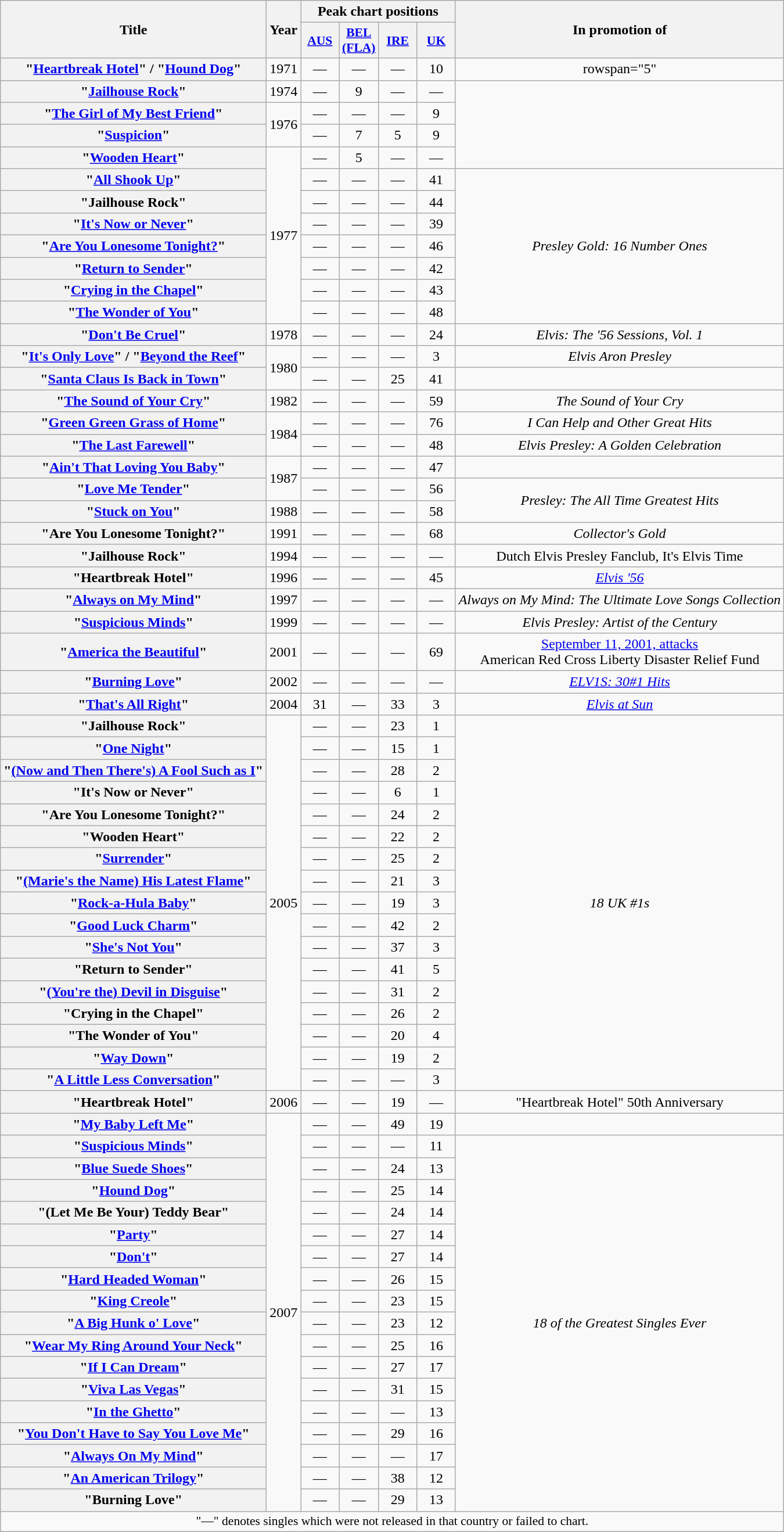<table class="wikitable plainrowheaders" style="text-align:center;">
<tr>
<th rowspan="2">Title</th>
<th rowspan="2">Year</th>
<th colspan="4">Peak chart positions</th>
<th rowspan="2">In promotion of</th>
</tr>
<tr>
<th scope="col" style="width:2.6em;font-size:90%;"><a href='#'>AUS</a><br></th>
<th scope="col" style="width:2.6em;font-size:90%;"><a href='#'>BEL<br>(FLA)</a><br></th>
<th scope="col" style="width:2.6em;font-size:90%;"><a href='#'>IRE</a><br></th>
<th scope="col" style="width:2.6em;font-size:90%;"><a href='#'>UK</a><br></th>
</tr>
<tr>
<th scope="row">"<a href='#'>Heartbreak Hotel</a>" / "<a href='#'>Hound Dog</a>"</th>
<td>1971</td>
<td>—</td>
<td>—</td>
<td>—</td>
<td>10</td>
<td>rowspan="5" </td>
</tr>
<tr>
<th scope="row">"<a href='#'>Jailhouse Rock</a>"</th>
<td>1974</td>
<td>—</td>
<td>9</td>
<td>—</td>
<td>—</td>
</tr>
<tr>
<th scope="row">"<a href='#'>The Girl of My Best Friend</a>"</th>
<td rowspan="2">1976</td>
<td>—</td>
<td>—</td>
<td>—</td>
<td>9</td>
</tr>
<tr>
<th scope="row">"<a href='#'>Suspicion</a>"</th>
<td>—</td>
<td>7</td>
<td>5</td>
<td>9</td>
</tr>
<tr>
<th scope="row">"<a href='#'>Wooden Heart</a>"</th>
<td rowspan="8">1977</td>
<td>—</td>
<td>5</td>
<td>—</td>
<td>—</td>
</tr>
<tr>
<th scope="row">"<a href='#'>All Shook Up</a>"</th>
<td>—</td>
<td>—</td>
<td>—</td>
<td>41</td>
<td rowspan="7"><em>Presley Gold: 16 Number Ones</em></td>
</tr>
<tr>
<th scope="row">"Jailhouse Rock"</th>
<td>—</td>
<td>—</td>
<td>—</td>
<td>44</td>
</tr>
<tr>
<th scope="row">"<a href='#'>It's Now or Never</a>"</th>
<td>—</td>
<td>—</td>
<td>—</td>
<td>39</td>
</tr>
<tr>
<th scope="row">"<a href='#'>Are You Lonesome Tonight?</a>"</th>
<td>—</td>
<td>—</td>
<td>—</td>
<td>46</td>
</tr>
<tr>
<th scope="row">"<a href='#'>Return to Sender</a>"</th>
<td>—</td>
<td>—</td>
<td>—</td>
<td>42</td>
</tr>
<tr>
<th scope="row">"<a href='#'>Crying in the Chapel</a>"</th>
<td>—</td>
<td>—</td>
<td>—</td>
<td>43</td>
</tr>
<tr>
<th scope="row">"<a href='#'>The Wonder of You</a>" </th>
<td>—</td>
<td>—</td>
<td>—</td>
<td>48</td>
</tr>
<tr>
<th scope="row">"<a href='#'>Don't Be Cruel</a>"</th>
<td>1978</td>
<td>—</td>
<td>—</td>
<td>—</td>
<td>24</td>
<td><em>Elvis: The '56 Sessions, Vol. 1</em></td>
</tr>
<tr>
<th scope="row">"<a href='#'>It's Only Love</a>" / "<a href='#'>Beyond the Reef</a>"</th>
<td rowspan="2">1980</td>
<td>—</td>
<td>—</td>
<td>—</td>
<td>3</td>
<td><em>Elvis Aron Presley</em></td>
</tr>
<tr>
<th scope="row">"<a href='#'>Santa Claus Is Back in Town</a>"</th>
<td>—</td>
<td>—</td>
<td>25</td>
<td>41</td>
<td></td>
</tr>
<tr>
<th scope="row">"<a href='#'>The Sound of Your Cry</a>"</th>
<td>1982</td>
<td>—</td>
<td>—</td>
<td>—</td>
<td>59</td>
<td><em>The Sound of Your Cry</em></td>
</tr>
<tr>
<th scope="row">"<a href='#'>Green Green Grass of Home</a>"</th>
<td rowspan="2">1984</td>
<td>—</td>
<td>—</td>
<td>—</td>
<td>76</td>
<td><em>I Can Help and Other Great Hits</em></td>
</tr>
<tr>
<th scope="row">"<a href='#'>The Last Farewell</a>"</th>
<td>—</td>
<td>—</td>
<td>—</td>
<td>48</td>
<td><em>Elvis Presley: A Golden Celebration</em></td>
</tr>
<tr>
<th scope="row">"<a href='#'>Ain't That Loving You Baby</a>"</th>
<td rowspan="2">1987</td>
<td>—</td>
<td>—</td>
<td>—</td>
<td>47</td>
<td></td>
</tr>
<tr>
<th scope="row">"<a href='#'>Love Me Tender</a>"</th>
<td>—</td>
<td>—</td>
<td>—</td>
<td>56</td>
<td rowspan="2"><em>Presley: The All Time Greatest Hits</em></td>
</tr>
<tr>
<th scope="row">"<a href='#'>Stuck on You</a>"</th>
<td>1988</td>
<td>—</td>
<td>—</td>
<td>—</td>
<td>58</td>
</tr>
<tr>
<th scope="row">"Are You Lonesome Tonight?" </th>
<td>1991</td>
<td>—</td>
<td>—</td>
<td>—</td>
<td>68</td>
<td><em>Collector's Gold</em></td>
</tr>
<tr>
<th scope="row">"Jailhouse Rock"</th>
<td>1994</td>
<td>—</td>
<td>—</td>
<td>—</td>
<td>—</td>
<td>Dutch Elvis Presley Fanclub, It's Elvis Time</td>
</tr>
<tr>
<th scope="row">"Heartbreak Hotel"</th>
<td>1996</td>
<td>—</td>
<td>—</td>
<td>—</td>
<td>45</td>
<td><em><a href='#'>Elvis '56</a></em></td>
</tr>
<tr>
<th scope="row">"<a href='#'>Always on My Mind</a>"</th>
<td>1997</td>
<td>—</td>
<td>—</td>
<td>—</td>
<td>—</td>
<td><em>Always on My Mind: The Ultimate Love Songs Collection</em></td>
</tr>
<tr>
<th scope="row">"<a href='#'>Suspicious Minds</a>"</th>
<td>1999</td>
<td>—</td>
<td>—</td>
<td>—</td>
<td>—</td>
<td><em>Elvis Presley: Artist of the Century</em></td>
</tr>
<tr>
<th scope="row">"<a href='#'>America the Beautiful</a>"</th>
<td>2001</td>
<td>—</td>
<td>—</td>
<td>—</td>
<td>69</td>
<td><a href='#'>September 11, 2001, attacks</a><br>American Red Cross Liberty Disaster Relief Fund</td>
</tr>
<tr>
<th scope="row">"<a href='#'>Burning Love</a>"</th>
<td>2002</td>
<td>—</td>
<td>—</td>
<td>—</td>
<td>—</td>
<td><em><a href='#'>ELV1S: 30#1 Hits</a></em></td>
</tr>
<tr>
<th scope="row">"<a href='#'>That's All Right</a>"</th>
<td>2004</td>
<td>31</td>
<td>—</td>
<td>33</td>
<td>3</td>
<td><em><a href='#'>Elvis at Sun</a></em></td>
</tr>
<tr>
<th scope="row">"Jailhouse Rock"</th>
<td rowspan="17">2005</td>
<td>—</td>
<td>—</td>
<td>23</td>
<td>1</td>
<td rowspan="17"><em>18 UK #1s</em> </td>
</tr>
<tr>
<th scope="row">"<a href='#'>One Night</a>"</th>
<td>—</td>
<td>—</td>
<td>15</td>
<td>1</td>
</tr>
<tr>
<th scope="row">"<a href='#'>(Now and Then There's) A Fool Such as I</a>"</th>
<td>—</td>
<td>—</td>
<td>28</td>
<td>2</td>
</tr>
<tr>
<th scope="row">"It's Now or Never"</th>
<td>—</td>
<td>—</td>
<td>6</td>
<td>1</td>
</tr>
<tr>
<th scope="row">"Are You Lonesome Tonight?"</th>
<td>—</td>
<td>—</td>
<td>24</td>
<td>2</td>
</tr>
<tr>
<th scope="row">"Wooden Heart"</th>
<td>—</td>
<td>—</td>
<td>22</td>
<td>2</td>
</tr>
<tr>
<th scope="row">"<a href='#'>Surrender</a>"</th>
<td>—</td>
<td>—</td>
<td>25</td>
<td>2</td>
</tr>
<tr>
<th scope="row">"<a href='#'>(Marie's the Name) His Latest Flame</a>"</th>
<td>—</td>
<td>—</td>
<td>21</td>
<td>3</td>
</tr>
<tr>
<th scope="row">"<a href='#'>Rock-a-Hula Baby</a>"</th>
<td>—</td>
<td>—</td>
<td>19</td>
<td>3</td>
</tr>
<tr>
<th scope="row">"<a href='#'>Good Luck Charm</a>"</th>
<td>—</td>
<td>—</td>
<td>42</td>
<td>2</td>
</tr>
<tr>
<th scope="row">"<a href='#'>She's Not You</a>"</th>
<td>—</td>
<td>—</td>
<td>37</td>
<td>3</td>
</tr>
<tr>
<th scope="row">"Return to Sender"</th>
<td>—</td>
<td>—</td>
<td>41</td>
<td>5</td>
</tr>
<tr>
<th scope="row">"<a href='#'>(You're the) Devil in Disguise</a>"</th>
<td>—</td>
<td>—</td>
<td>31</td>
<td>2</td>
</tr>
<tr>
<th scope="row">"Crying in the Chapel"</th>
<td>—</td>
<td>—</td>
<td>26</td>
<td>2</td>
</tr>
<tr>
<th scope="row">"The Wonder of You" </th>
<td>—</td>
<td>—</td>
<td>20</td>
<td>4</td>
</tr>
<tr>
<th scope="row">"<a href='#'>Way Down</a>"</th>
<td>—</td>
<td>—</td>
<td>19</td>
<td>2</td>
</tr>
<tr>
<th scope="row">"<a href='#'>A Little Less Conversation</a>"</th>
<td>—</td>
<td>—</td>
<td>—</td>
<td>3</td>
</tr>
<tr>
<th scope="row">"Heartbreak Hotel"</th>
<td>2006</td>
<td>—</td>
<td>—</td>
<td>19</td>
<td>—</td>
<td>"Heartbreak Hotel" 50th Anniversary</td>
</tr>
<tr>
<th scope="row">"<a href='#'>My Baby Left Me</a>"</th>
<td rowspan="18">2007</td>
<td>—</td>
<td>—</td>
<td>49</td>
<td>19</td>
<td></td>
</tr>
<tr>
<th scope="row">"<a href='#'>Suspicious Minds</a>"</th>
<td>—</td>
<td>—</td>
<td>—</td>
<td>11</td>
<td rowspan="17"><em>18 of the Greatest Singles Ever</em> </td>
</tr>
<tr>
<th scope="row">"<a href='#'>Blue Suede Shoes</a>"</th>
<td>—</td>
<td>—</td>
<td>24</td>
<td>13</td>
</tr>
<tr>
<th scope="row">"<a href='#'>Hound Dog</a>"</th>
<td>—</td>
<td>—</td>
<td>25</td>
<td>14</td>
</tr>
<tr>
<th scope="row">"(Let Me Be Your) Teddy Bear"</th>
<td>—</td>
<td>—</td>
<td>24</td>
<td>14</td>
</tr>
<tr>
<th scope="row">"<a href='#'>Party</a>"</th>
<td>—</td>
<td>—</td>
<td>27</td>
<td>14</td>
</tr>
<tr>
<th scope="row">"<a href='#'>Don't</a>"</th>
<td>—</td>
<td>—</td>
<td>27</td>
<td>14</td>
</tr>
<tr>
<th scope="row">"<a href='#'>Hard Headed Woman</a>"</th>
<td>—</td>
<td>—</td>
<td>26</td>
<td>15</td>
</tr>
<tr>
<th scope="row">"<a href='#'>King Creole</a>"</th>
<td>—</td>
<td>—</td>
<td>23</td>
<td>15</td>
</tr>
<tr>
<th scope="row">"<a href='#'>A Big Hunk o' Love</a>"</th>
<td>—</td>
<td>—</td>
<td>23</td>
<td>12</td>
</tr>
<tr>
<th scope="row">"<a href='#'>Wear My Ring Around Your Neck</a>"</th>
<td>—</td>
<td>—</td>
<td>25</td>
<td>16</td>
</tr>
<tr>
<th scope="row">"<a href='#'>If I Can Dream</a>"</th>
<td>—</td>
<td>—</td>
<td>27</td>
<td>17</td>
</tr>
<tr>
<th scope="row">"<a href='#'>Viva Las Vegas</a>"</th>
<td>—</td>
<td>—</td>
<td>31</td>
<td>15</td>
</tr>
<tr>
<th scope="row">"<a href='#'>In the Ghetto</a>"</th>
<td>—</td>
<td>—</td>
<td>—</td>
<td>13</td>
</tr>
<tr>
<th scope="row">"<a href='#'>You Don't Have to Say You Love Me</a>"</th>
<td>—</td>
<td>—</td>
<td>29</td>
<td>16</td>
</tr>
<tr>
<th scope="row">"<a href='#'>Always On My Mind</a>"</th>
<td>—</td>
<td>—</td>
<td>—</td>
<td>17</td>
</tr>
<tr>
<th scope="row">"<a href='#'>An American Trilogy</a>" </th>
<td>—</td>
<td>—</td>
<td>38</td>
<td>12</td>
</tr>
<tr>
<th scope="row">"Burning Love"</th>
<td>—</td>
<td>—</td>
<td>29</td>
<td>13</td>
</tr>
<tr>
<td colspan="8" style="font-size:90%">"—" denotes singles which were not released in that country or failed to chart.</td>
</tr>
</table>
